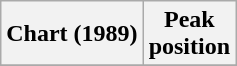<table class="wikitable plainrowheaders" style="text-align:center">
<tr>
<th scope="col">Chart (1989)</th>
<th scope="col">Peak<br>position</th>
</tr>
<tr>
</tr>
</table>
